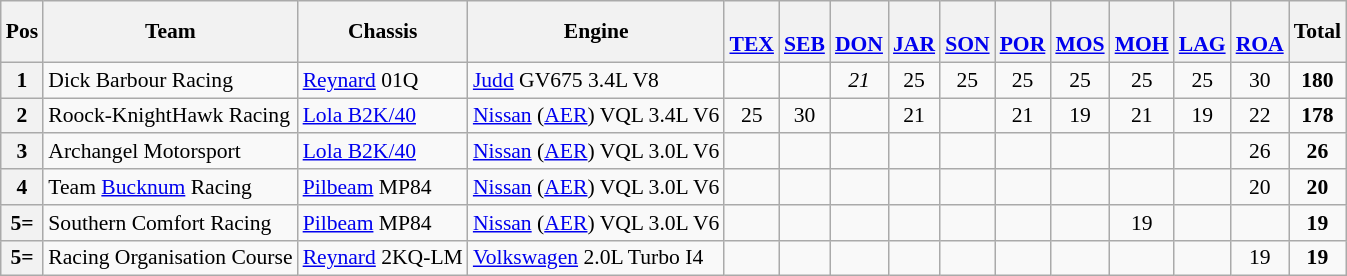<table class="wikitable" style="font-size: 90%;">
<tr>
<th>Pos</th>
<th>Team</th>
<th>Chassis</th>
<th>Engine</th>
<th><br><a href='#'>TEX</a></th>
<th><br><a href='#'>SEB</a></th>
<th><br><a href='#'>DON</a></th>
<th><br><a href='#'>JAR</a></th>
<th><br><a href='#'>SON</a></th>
<th><br><a href='#'>POR</a></th>
<th><br><a href='#'>MOS</a></th>
<th><br><a href='#'>MOH</a></th>
<th><br><a href='#'>LAG</a></th>
<th><br><a href='#'>ROA</a></th>
<th>Total</th>
</tr>
<tr>
<th>1</th>
<td> Dick Barbour Racing</td>
<td><a href='#'>Reynard</a> 01Q</td>
<td><a href='#'>Judd</a> GV675 3.4L V8</td>
<td></td>
<td></td>
<td align="center"><em>21</em></td>
<td align="center">25</td>
<td align="center">25</td>
<td align="center">25</td>
<td align="center">25</td>
<td align="center">25</td>
<td align="center">25</td>
<td align="center">30</td>
<td align="center"><strong>180</strong></td>
</tr>
<tr>
<th>2</th>
<td> Roock-KnightHawk Racing</td>
<td><a href='#'>Lola B2K/40</a></td>
<td><a href='#'>Nissan</a> (<a href='#'>AER</a>) VQL 3.4L V6</td>
<td align="center">25</td>
<td align="center">30</td>
<td></td>
<td align="center">21</td>
<td></td>
<td align="center">21</td>
<td align="center">19</td>
<td align="center">21</td>
<td align="center">19</td>
<td align="center">22</td>
<td align="center"><strong>178</strong></td>
</tr>
<tr>
<th>3</th>
<td> Archangel Motorsport</td>
<td><a href='#'>Lola B2K/40</a></td>
<td><a href='#'>Nissan</a> (<a href='#'>AER</a>) VQL 3.0L V6</td>
<td></td>
<td></td>
<td></td>
<td></td>
<td></td>
<td></td>
<td></td>
<td></td>
<td></td>
<td align="center">26</td>
<td align="center"><strong>26</strong></td>
</tr>
<tr>
<th>4</th>
<td> Team <a href='#'>Bucknum</a> Racing</td>
<td><a href='#'>Pilbeam</a> MP84</td>
<td><a href='#'>Nissan</a> (<a href='#'>AER</a>) VQL 3.0L V6</td>
<td></td>
<td></td>
<td></td>
<td></td>
<td></td>
<td></td>
<td></td>
<td></td>
<td></td>
<td align="center">20</td>
<td align="center"><strong>20</strong></td>
</tr>
<tr>
<th>5=</th>
<td> Southern Comfort Racing</td>
<td><a href='#'>Pilbeam</a> MP84</td>
<td><a href='#'>Nissan</a> (<a href='#'>AER</a>) VQL 3.0L V6</td>
<td></td>
<td></td>
<td></td>
<td></td>
<td></td>
<td></td>
<td></td>
<td align="center">19</td>
<td></td>
<td></td>
<td align="center"><strong>19</strong></td>
</tr>
<tr>
<th>5=</th>
<td> Racing Organisation Course</td>
<td><a href='#'>Reynard</a> 2KQ-LM</td>
<td><a href='#'>Volkswagen</a> 2.0L Turbo I4</td>
<td></td>
<td></td>
<td></td>
<td></td>
<td></td>
<td></td>
<td></td>
<td></td>
<td></td>
<td align="center">19</td>
<td align="center"><strong>19</strong></td>
</tr>
</table>
